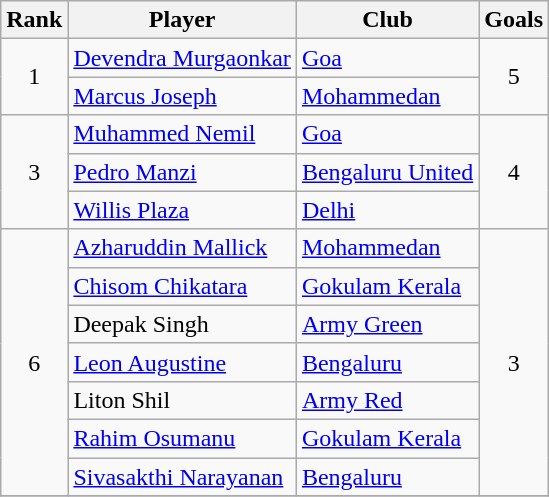<table class="wikitable" style="text-align:left">
<tr>
<th>Rank</th>
<th>Player</th>
<th>Club</th>
<th>Goals</th>
</tr>
<tr>
<td rowspan="2" align="center">1</td>
<td align="left"> <a href='#'>Devendra Murgaonkar</a></td>
<td align="left"><a href='#'>Goa</a></td>
<td rowspan="2" align="center">5</td>
</tr>
<tr>
<td align="left"> <a href='#'>Marcus Joseph</a></td>
<td align="left"><a href='#'>Mohammedan</a></td>
</tr>
<tr>
<td rowspan="3" align="center">3</td>
<td align="left"> <a href='#'>Muhammed Nemil</a></td>
<td align="left"><a href='#'>Goa</a></td>
<td rowspan="3" align="center">4</td>
</tr>
<tr>
<td align="left"> <a href='#'>Pedro Manzi</a></td>
<td align="left"><a href='#'>Bengaluru United</a></td>
</tr>
<tr>
<td align="left"> <a href='#'>Willis Plaza</a></td>
<td align="left"><a href='#'>Delhi</a></td>
</tr>
<tr>
<td rowspan="7" align="center">6</td>
<td align="left"> <a href='#'>Azharuddin Mallick</a></td>
<td align="left"><a href='#'>Mohammedan</a></td>
<td rowspan="7" align="center">3</td>
</tr>
<tr>
<td align="left"> <a href='#'>Chisom Chikatara</a></td>
<td align="left"><a href='#'>Gokulam Kerala</a></td>
</tr>
<tr>
<td align="left"> Deepak Singh</td>
<td align="left"><a href='#'>Army Green</a></td>
</tr>
<tr>
<td align="left"> <a href='#'>Leon Augustine</a></td>
<td align="left"><a href='#'>Bengaluru</a></td>
</tr>
<tr>
<td align="left"> Liton Shil</td>
<td align="left"><a href='#'>Army Red</a></td>
</tr>
<tr>
<td align="left"> <a href='#'>Rahim Osumanu</a></td>
<td align="left"><a href='#'>Gokulam Kerala</a></td>
</tr>
<tr>
<td align="left"> <a href='#'>Sivasakthi Narayanan</a></td>
<td align="left"><a href='#'>Bengaluru</a></td>
</tr>
<tr>
</tr>
</table>
